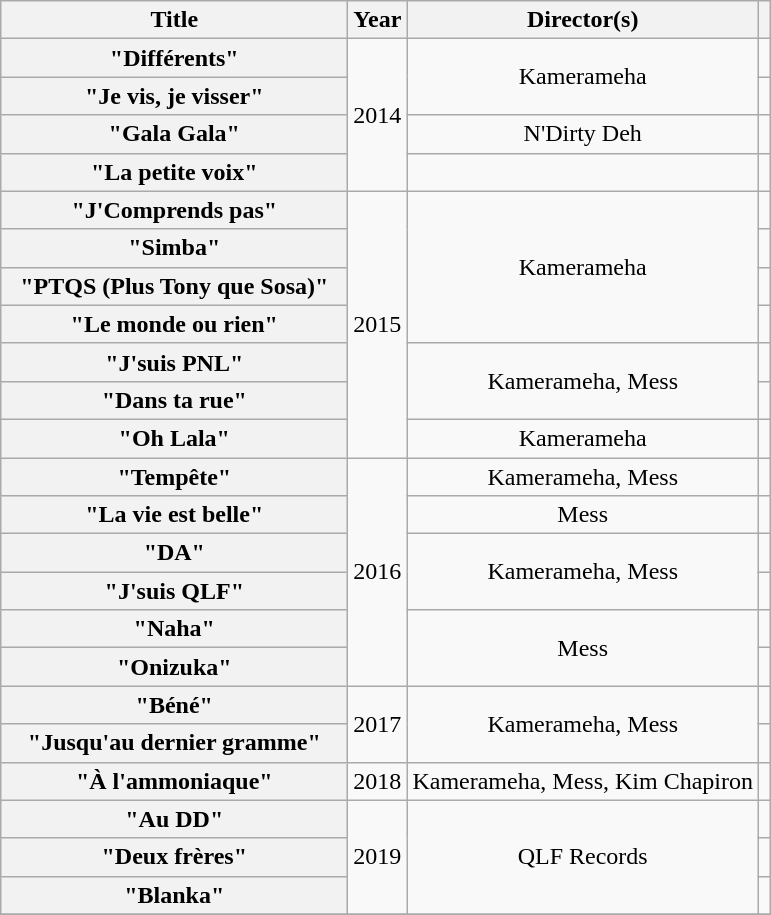<table class="wikitable plainrowheaders" style="text-align:center;">
<tr>
<th scope="col" style="width:14em;">Title</th>
<th scope="col">Year</th>
<th scope="col">Director(s)</th>
<th scope="col"></th>
</tr>
<tr>
<th scope="row">"Différents"</th>
<td rowspan="4">2014</td>
<td rowspan="2">Kamerameha</td>
<td></td>
</tr>
<tr>
<th scope="row">"Je vis, je visser"</th>
<td></td>
</tr>
<tr>
<th scope="row">"Gala Gala"</th>
<td>N'Dirty Deh</td>
<td></td>
</tr>
<tr>
<th scope="row">"La petite voix"</th>
<td></td>
<td></td>
</tr>
<tr>
<th scope="row">"J'Comprends pas"</th>
<td rowspan="7">2015</td>
<td rowspan="4">Kamerameha</td>
<td></td>
</tr>
<tr>
<th scope="row">"Simba"</th>
<td></td>
</tr>
<tr>
<th scope="row">"PTQS (Plus Tony que Sosa)"</th>
<td></td>
</tr>
<tr>
<th scope="row">"Le monde ou rien"</th>
<td></td>
</tr>
<tr>
<th scope="row">"J'suis PNL"</th>
<td rowspan="2">Kamerameha, Mess</td>
<td></td>
</tr>
<tr>
<th scope="row">"Dans ta rue"</th>
<td></td>
</tr>
<tr>
<th scope="row">"Oh Lala"</th>
<td>Kamerameha</td>
<td></td>
</tr>
<tr>
<th scope="row">"Tempête"</th>
<td rowspan="6">2016</td>
<td>Kamerameha, Mess</td>
<td></td>
</tr>
<tr>
<th scope="row">"La vie est belle"</th>
<td>Mess</td>
<td></td>
</tr>
<tr>
<th scope="row">"DA"</th>
<td rowspan="2">Kamerameha, Mess</td>
<td></td>
</tr>
<tr>
<th scope="row">"J'suis QLF"</th>
<td></td>
</tr>
<tr>
<th scope="row">"Naha"</th>
<td rowspan="2">Mess</td>
<td></td>
</tr>
<tr>
<th scope="row">"Onizuka"</th>
<td></td>
</tr>
<tr>
<th scope="row">"Béné"</th>
<td rowspan="2">2017</td>
<td rowspan="2">Kamerameha, Mess</td>
<td></td>
</tr>
<tr>
<th scope="row">"Jusqu'au dernier gramme"</th>
<td></td>
</tr>
<tr>
<th scope="row">"À l'ammoniaque"</th>
<td>2018</td>
<td>Kamerameha, Mess, Kim Chapiron</td>
<td></td>
</tr>
<tr>
<th scope="row">"Au DD"</th>
<td rowspan="3">2019</td>
<td rowspan="3">QLF Records</td>
<td></td>
</tr>
<tr>
<th scope="row">"Deux frères"</th>
<td></td>
</tr>
<tr>
<th scope="row">"Blanka"</th>
<td></td>
</tr>
<tr>
</tr>
</table>
